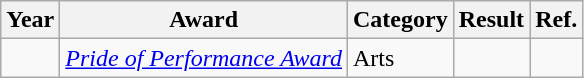<table class="wikitable">
<tr>
<th>Year</th>
<th>Award</th>
<th>Category</th>
<th>Result</th>
<th>Ref.</th>
</tr>
<tr>
<td></td>
<td><em><a href='#'>Pride of Performance Award</a></em></td>
<td>Arts</td>
<td></td>
<td></td>
</tr>
</table>
